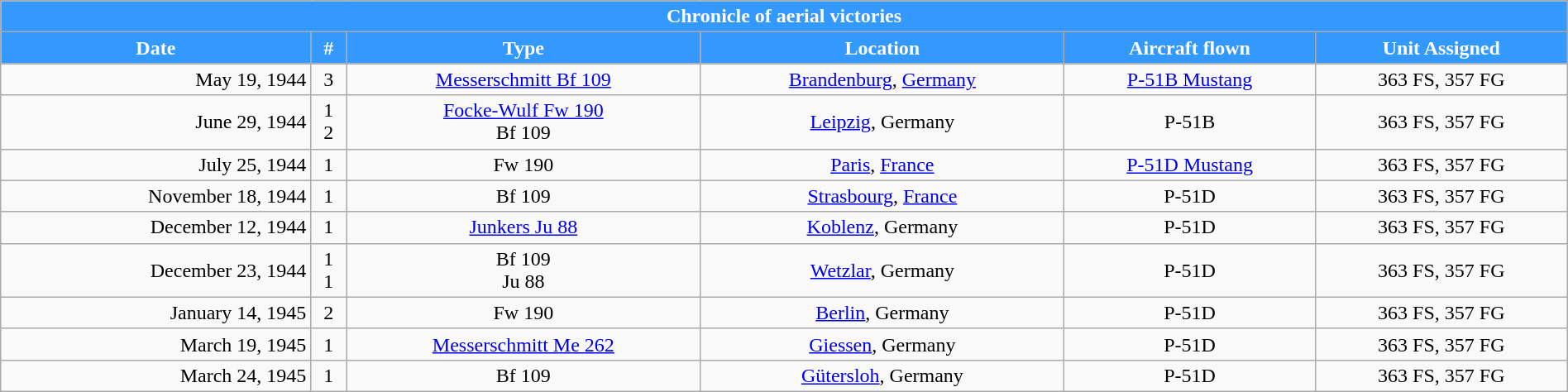<table class="wikitable plainrowheaders collapsible collapsed" style="margin-left: auto; margin-right: auto; border: none; text-align:right; width: 100%;">
<tr style="color:white;">
<th colspan="6" style="background-color: #3399ff">Chronicle of aerial victories</th>
</tr>
<tr style="color:white;">
<th style="background-color: #3399ff">Date</th>
<th style="background-color: #3399ff">#</th>
<th style="background-color: #3399ff">Type</th>
<th style="background-color: #3399ff">Location</th>
<th style="background-color: #3399ff">Aircraft flown</th>
<th style="background-color: #3399ff">Unit Assigned</th>
</tr>
<tr>
<td>May 19, 1944</td>
<td align=center>3</td>
<td align=center><a href='#'>Messerschmitt Bf 109</a></td>
<td align=center><a href='#'>Brandenburg</a>, <a href='#'>Germany</a></td>
<td align=center><a href='#'>P-51B Mustang</a></td>
<td align=center>363 FS, 357 FG</td>
</tr>
<tr>
<td>June 29, 1944</td>
<td align=center>1<br>2</td>
<td align=center><a href='#'>Focke-Wulf Fw 190</a><br>Bf 109</td>
<td align=center><a href='#'>Leipzig</a>, Germany</td>
<td align=center>P-51B</td>
<td align=center>363 FS, 357 FG</td>
</tr>
<tr>
<td>July 25, 1944</td>
<td align=center>1</td>
<td align=center>Fw 190</td>
<td align=center><a href='#'>Paris</a>, <a href='#'>France</a></td>
<td align=center><a href='#'>P-51D Mustang</a></td>
<td align=center>363 FS, 357 FG</td>
</tr>
<tr>
<td>November 18, 1944</td>
<td align=center>1</td>
<td align=center>Bf 109</td>
<td align=center><a href='#'>Strasbourg</a>, <a href='#'>France</a></td>
<td align=center>P-51D</td>
<td align=center>363 FS, 357 FG</td>
</tr>
<tr>
<td>December 12, 1944</td>
<td align=center>1</td>
<td align=center><a href='#'>Junkers Ju 88</a></td>
<td align=center><a href='#'>Koblenz</a>, Germany</td>
<td align=center>P-51D</td>
<td align=center>363 FS, 357 FG</td>
</tr>
<tr>
<td>December 23, 1944</td>
<td align=center>1<br>1</td>
<td align=center>Bf 109<br>Ju 88</td>
<td align=center><a href='#'>Wetzlar</a>, Germany</td>
<td align=center>P-51D</td>
<td align=center>363 FS, 357 FG</td>
</tr>
<tr>
<td>January 14, 1945</td>
<td align=center>2</td>
<td align=center>Fw 190</td>
<td align=center><a href='#'>Berlin</a>, Germany</td>
<td align=center>P-51D</td>
<td align=center>363 FS, 357 FG</td>
</tr>
<tr>
<td>March 19, 1945</td>
<td align=center>1</td>
<td align=center><a href='#'>Messerschmitt Me 262</a></td>
<td align=center><a href='#'>Giessen</a>, Germany</td>
<td align=center>P-51D</td>
<td align=center>363 FS, 357 FG</td>
</tr>
<tr>
<td>March 24, 1945</td>
<td align=center>1</td>
<td align=center>Bf 109</td>
<td align=center><a href='#'>Gütersloh</a>, Germany</td>
<td align=center>P-51D</td>
<td align=center>363 FS, 357 FG</td>
</tr>
<tr>
</tr>
</table>
